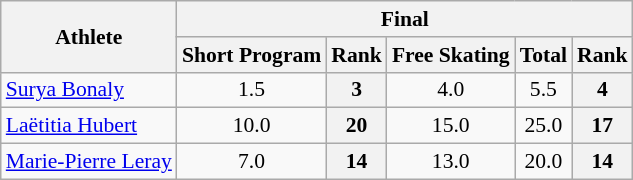<table class="wikitable" style="font-size:90%">
<tr>
<th rowspan="2">Athlete</th>
<th colspan="9">Final</th>
</tr>
<tr>
<th>Short Program</th>
<th>Rank</th>
<th>Free Skating</th>
<th>Total</th>
<th>Rank</th>
</tr>
<tr>
<td><a href='#'>Surya Bonaly</a></td>
<td align="center">1.5</td>
<th align="center">3</th>
<td align="center">4.0</td>
<td align="center">5.5</td>
<th align="center">4</th>
</tr>
<tr>
<td><a href='#'>Laëtitia Hubert</a></td>
<td align="center">10.0</td>
<th align="center">20</th>
<td align="center">15.0</td>
<td align="center">25.0</td>
<th align="center">17</th>
</tr>
<tr>
<td><a href='#'>Marie-Pierre Leray</a></td>
<td align="center">7.0</td>
<th align="center">14</th>
<td align="center">13.0</td>
<td align="center">20.0</td>
<th align="center">14</th>
</tr>
</table>
